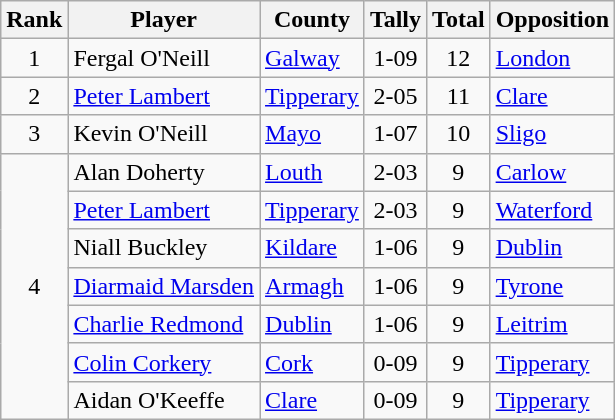<table class="wikitable">
<tr>
<th>Rank</th>
<th>Player</th>
<th>County</th>
<th>Tally</th>
<th>Total</th>
<th>Opposition</th>
</tr>
<tr>
<td style="text-align:center;">1</td>
<td>Fergal O'Neill</td>
<td><a href='#'>Galway</a></td>
<td align=center>1-09</td>
<td align=center>12</td>
<td><a href='#'>London</a></td>
</tr>
<tr>
<td style="text-align:center;">2</td>
<td><a href='#'>Peter Lambert</a></td>
<td><a href='#'>Tipperary</a></td>
<td align=center>2-05</td>
<td align=center>11</td>
<td><a href='#'>Clare</a></td>
</tr>
<tr>
<td style="text-align:center;">3</td>
<td>Kevin O'Neill</td>
<td><a href='#'>Mayo</a></td>
<td align=center>1-07</td>
<td align=center>10</td>
<td><a href='#'>Sligo</a></td>
</tr>
<tr>
<td rowspan=7 style="text-align:center;">4</td>
<td>Alan Doherty</td>
<td><a href='#'>Louth</a></td>
<td align=center>2-03</td>
<td align=center>9</td>
<td><a href='#'>Carlow</a></td>
</tr>
<tr>
<td><a href='#'>Peter Lambert</a></td>
<td><a href='#'>Tipperary</a></td>
<td align=center>2-03</td>
<td align=center>9</td>
<td><a href='#'>Waterford</a></td>
</tr>
<tr>
<td>Niall Buckley</td>
<td><a href='#'>Kildare</a></td>
<td align=center>1-06</td>
<td align=center>9</td>
<td><a href='#'>Dublin</a></td>
</tr>
<tr>
<td><a href='#'>Diarmaid Marsden</a></td>
<td><a href='#'>Armagh</a></td>
<td align=center>1-06</td>
<td align=center>9</td>
<td><a href='#'>Tyrone</a></td>
</tr>
<tr>
<td><a href='#'>Charlie Redmond</a></td>
<td><a href='#'>Dublin</a></td>
<td align=center>1-06</td>
<td align=center>9</td>
<td><a href='#'>Leitrim</a></td>
</tr>
<tr>
<td><a href='#'>Colin Corkery</a></td>
<td><a href='#'>Cork</a></td>
<td align=center>0-09</td>
<td align=center>9</td>
<td><a href='#'>Tipperary</a></td>
</tr>
<tr>
<td>Aidan O'Keeffe</td>
<td><a href='#'>Clare</a></td>
<td align=center>0-09</td>
<td align=center>9</td>
<td><a href='#'>Tipperary</a></td>
</tr>
</table>
